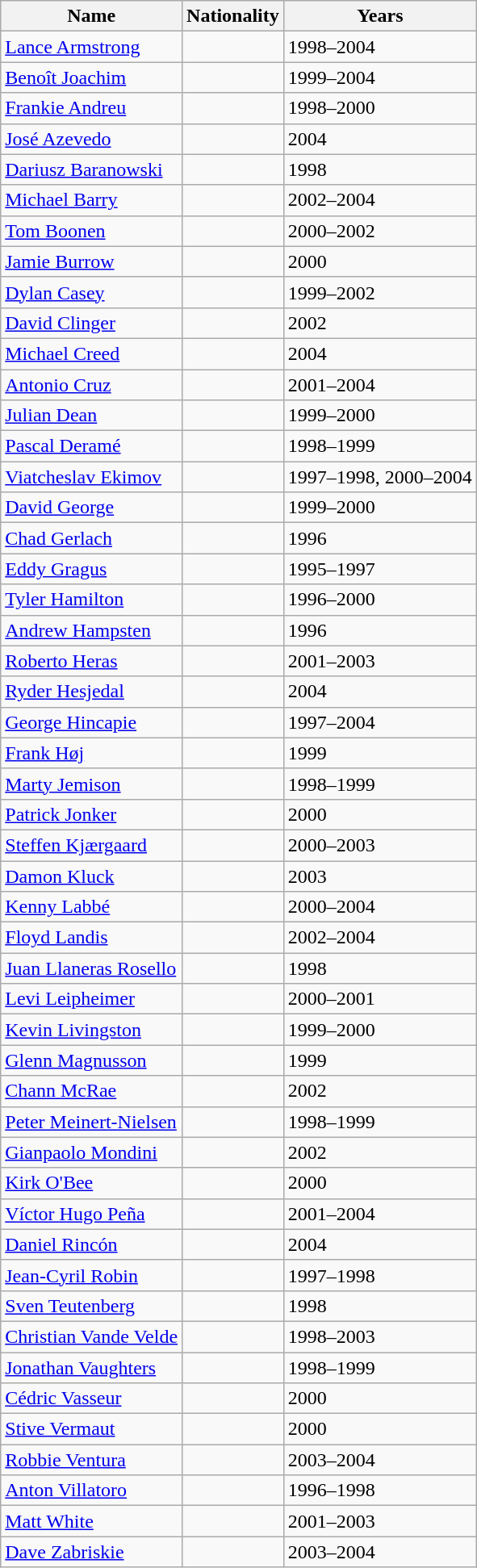<table class="wikitable sortable">
<tr>
<th>Name</th>
<th>Nationality</th>
<th>Years</th>
</tr>
<tr>
<td><a href='#'>Lance Armstrong</a></td>
<td></td>
<td>1998–2004</td>
</tr>
<tr>
<td><a href='#'>Benoît Joachim</a></td>
<td></td>
<td>1999–2004</td>
</tr>
<tr>
<td><a href='#'>Frankie Andreu</a></td>
<td></td>
<td>1998–2000</td>
</tr>
<tr>
<td><a href='#'>José Azevedo</a></td>
<td></td>
<td>2004</td>
</tr>
<tr>
<td><a href='#'>Dariusz Baranowski</a></td>
<td></td>
<td>1998</td>
</tr>
<tr>
<td><a href='#'>Michael Barry</a></td>
<td></td>
<td>2002–2004</td>
</tr>
<tr>
<td><a href='#'>Tom Boonen</a></td>
<td></td>
<td>2000–2002</td>
</tr>
<tr>
<td><a href='#'>Jamie Burrow</a></td>
<td></td>
<td>2000</td>
</tr>
<tr>
<td><a href='#'>Dylan Casey</a></td>
<td></td>
<td>1999–2002</td>
</tr>
<tr>
<td><a href='#'>David Clinger</a></td>
<td></td>
<td>2002</td>
</tr>
<tr>
<td><a href='#'>Michael Creed</a></td>
<td></td>
<td>2004</td>
</tr>
<tr>
<td><a href='#'>Antonio Cruz</a></td>
<td></td>
<td>2001–2004</td>
</tr>
<tr>
<td><a href='#'>Julian Dean</a></td>
<td></td>
<td>1999–2000</td>
</tr>
<tr>
<td><a href='#'>Pascal Deramé</a></td>
<td></td>
<td>1998–1999</td>
</tr>
<tr>
<td><a href='#'>Viatcheslav Ekimov</a></td>
<td></td>
<td>1997–1998, 2000–2004</td>
</tr>
<tr>
<td><a href='#'>David George</a></td>
<td></td>
<td>1999–2000</td>
</tr>
<tr>
<td><a href='#'>Chad Gerlach</a></td>
<td></td>
<td>1996</td>
</tr>
<tr>
<td><a href='#'>Eddy Gragus</a></td>
<td></td>
<td>1995–1997</td>
</tr>
<tr>
<td><a href='#'>Tyler Hamilton</a></td>
<td></td>
<td>1996–2000</td>
</tr>
<tr>
<td><a href='#'>Andrew Hampsten</a></td>
<td></td>
<td>1996</td>
</tr>
<tr>
<td><a href='#'>Roberto Heras</a></td>
<td></td>
<td>2001–2003</td>
</tr>
<tr>
<td><a href='#'>Ryder Hesjedal</a></td>
<td></td>
<td>2004</td>
</tr>
<tr>
<td><a href='#'>George Hincapie</a></td>
<td></td>
<td>1997–2004</td>
</tr>
<tr>
<td><a href='#'>Frank Høj</a></td>
<td></td>
<td>1999</td>
</tr>
<tr>
<td><a href='#'>Marty Jemison</a></td>
<td></td>
<td>1998–1999</td>
</tr>
<tr>
<td><a href='#'>Patrick Jonker</a></td>
<td></td>
<td>2000</td>
</tr>
<tr>
<td><a href='#'>Steffen Kjærgaard</a></td>
<td></td>
<td>2000–2003</td>
</tr>
<tr>
<td><a href='#'>Damon Kluck</a></td>
<td></td>
<td>2003</td>
</tr>
<tr>
<td><a href='#'>Kenny Labbé</a></td>
<td></td>
<td>2000–2004</td>
</tr>
<tr>
<td><a href='#'>Floyd Landis</a></td>
<td></td>
<td>2002–2004</td>
</tr>
<tr>
<td><a href='#'>Juan Llaneras Rosello</a></td>
<td></td>
<td>1998</td>
</tr>
<tr>
<td><a href='#'>Levi Leipheimer</a></td>
<td></td>
<td>2000–2001</td>
</tr>
<tr>
<td><a href='#'>Kevin Livingston</a></td>
<td></td>
<td>1999–2000</td>
</tr>
<tr>
<td><a href='#'>Glenn Magnusson</a></td>
<td></td>
<td>1999</td>
</tr>
<tr>
<td><a href='#'>Chann McRae</a></td>
<td></td>
<td>2002</td>
</tr>
<tr>
<td><a href='#'>Peter Meinert-Nielsen</a></td>
<td></td>
<td>1998–1999</td>
</tr>
<tr>
<td><a href='#'>Gianpaolo Mondini</a></td>
<td></td>
<td>2002</td>
</tr>
<tr>
<td><a href='#'>Kirk O'Bee</a></td>
<td></td>
<td>2000</td>
</tr>
<tr>
<td><a href='#'>Víctor Hugo Peña</a></td>
<td></td>
<td>2001–2004</td>
</tr>
<tr>
<td><a href='#'>Daniel Rincón</a></td>
<td></td>
<td>2004</td>
</tr>
<tr>
<td><a href='#'>Jean-Cyril Robin</a></td>
<td></td>
<td>1997–1998</td>
</tr>
<tr>
<td><a href='#'>Sven Teutenberg</a></td>
<td></td>
<td>1998</td>
</tr>
<tr>
<td><a href='#'>Christian Vande Velde</a></td>
<td></td>
<td>1998–2003</td>
</tr>
<tr>
<td><a href='#'>Jonathan Vaughters</a></td>
<td></td>
<td>1998–1999</td>
</tr>
<tr>
<td><a href='#'>Cédric Vasseur</a></td>
<td></td>
<td>2000</td>
</tr>
<tr>
<td><a href='#'>Stive Vermaut</a></td>
<td></td>
<td>2000</td>
</tr>
<tr>
<td><a href='#'>Robbie Ventura</a></td>
<td></td>
<td>2003–2004</td>
</tr>
<tr>
<td><a href='#'>Anton Villatoro</a></td>
<td></td>
<td>1996–1998</td>
</tr>
<tr>
<td><a href='#'>Matt White</a></td>
<td></td>
<td>2001–2003</td>
</tr>
<tr>
<td><a href='#'>Dave Zabriskie</a></td>
<td></td>
<td>2003–2004</td>
</tr>
</table>
